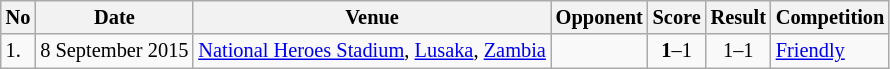<table class="wikitable" style="font-size:85%;">
<tr>
<th>No</th>
<th>Date</th>
<th>Venue</th>
<th>Opponent</th>
<th>Score</th>
<th>Result</th>
<th>Competition</th>
</tr>
<tr>
<td>1.</td>
<td>8 September 2015</td>
<td><a href='#'>National Heroes Stadium</a>, <a href='#'>Lusaka</a>, <a href='#'>Zambia</a></td>
<td></td>
<td align=center><strong>1</strong>–1</td>
<td align=center>1–1</td>
<td><a href='#'>Friendly</a></td>
</tr>
</table>
